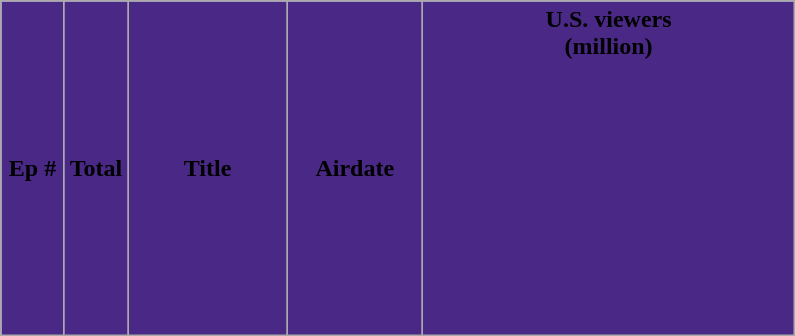<table class="wikitable plainrowheaders" style="background:#FFFFFF;">
<tr>
<th style="background:#4A2885" width=8%><span>Ep #</span></th>
<th style="background:#4A2885" width=8%><span>Total</span></th>
<th style="background:#4A2885"><span>Title</span></th>
<th style="background:#4A2885" width=17%><span>Airdate</span></th>
<th style="background:#4A2885"><span>U.S. viewers<br>(million)</span><br><br><br><br><br><br><br><br><br><br><br></th>
</tr>
</table>
